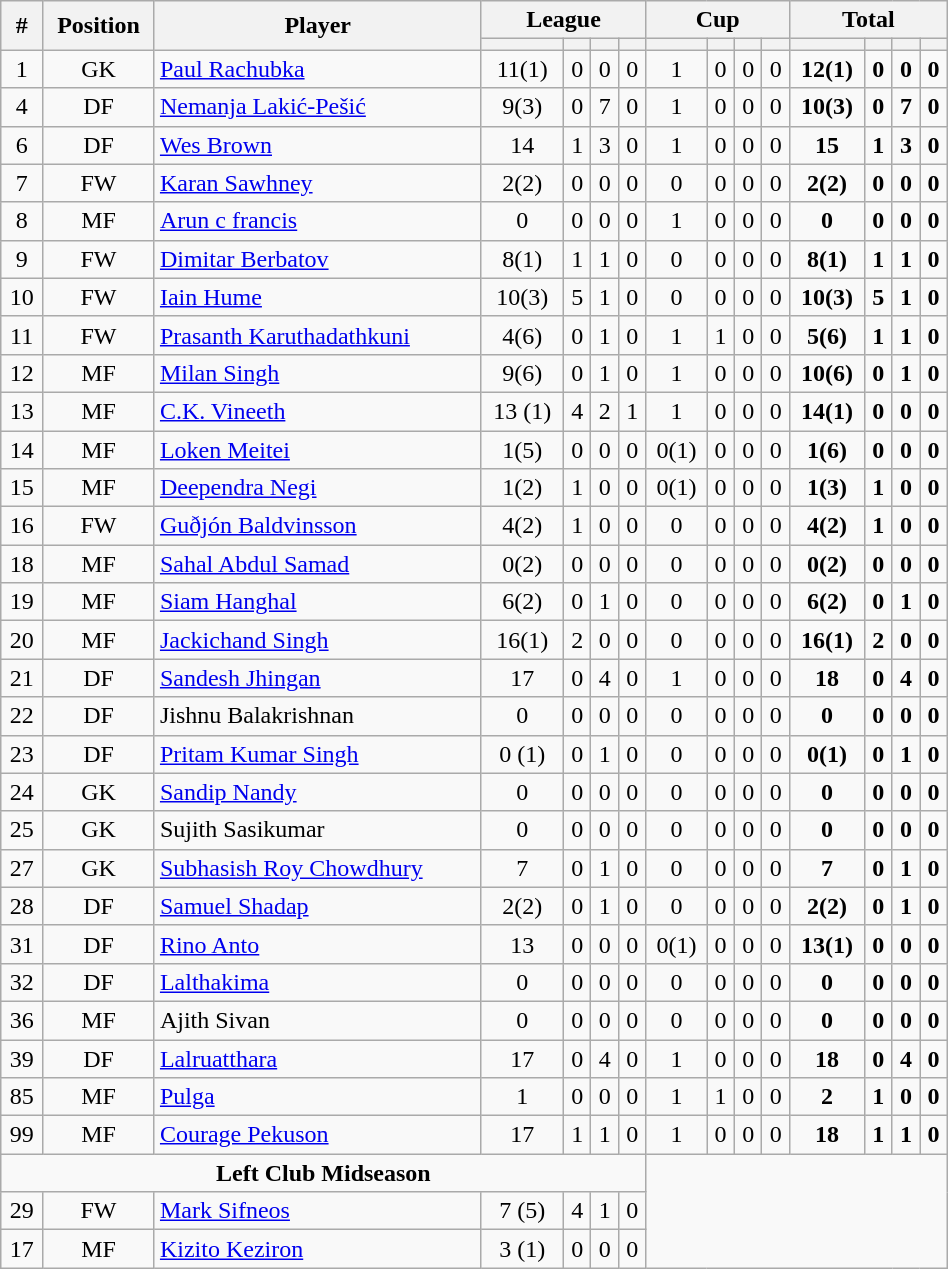<table class="wikitable sortable" style="width:50%; text-align:center;">
<tr>
<th rowspan="2">#</th>
<th rowspan="2">Position</th>
<th rowspan="2">Player</th>
<th colspan="4">League</th>
<th colspan="4">Cup</th>
<th colspan="4">Total</th>
</tr>
<tr>
<th></th>
<th></th>
<th></th>
<th></th>
<th></th>
<th></th>
<th></th>
<th></th>
<th></th>
<th></th>
<th></th>
<th></th>
</tr>
<tr>
<td>1</td>
<td>GK</td>
<td align="left"> <a href='#'>Paul Rachubka</a></td>
<td>11(1)</td>
<td>0</td>
<td>0</td>
<td>0</td>
<td>1</td>
<td>0</td>
<td>0</td>
<td>0</td>
<td><strong>12(1)</strong></td>
<td><strong>0</strong></td>
<td><strong>0</strong></td>
<td><strong>0</strong></td>
</tr>
<tr>
<td>4</td>
<td>DF</td>
<td align="left"> <a href='#'>Nemanja Lakić-Pešić</a></td>
<td>9(3)</td>
<td>0</td>
<td>7</td>
<td>0</td>
<td>1</td>
<td>0</td>
<td>0</td>
<td>0</td>
<td><strong>10(3)</strong></td>
<td><strong>0</strong></td>
<td><strong>7</strong></td>
<td><strong>0</strong></td>
</tr>
<tr>
<td>6</td>
<td>DF</td>
<td align="left"> <a href='#'>Wes Brown</a></td>
<td>14</td>
<td>1</td>
<td>3</td>
<td>0</td>
<td>1</td>
<td>0</td>
<td>0</td>
<td>0</td>
<td><strong>15</strong></td>
<td><strong>1</strong></td>
<td><strong>3</strong></td>
<td><strong>0</strong></td>
</tr>
<tr>
<td>7</td>
<td>FW</td>
<td align="left"> <a href='#'>Karan Sawhney</a></td>
<td>2(2)</td>
<td>0</td>
<td>0</td>
<td>0</td>
<td>0</td>
<td>0</td>
<td>0</td>
<td>0</td>
<td><strong>2(2)</strong></td>
<td><strong>0</strong></td>
<td><strong>0</strong></td>
<td><strong>0</strong></td>
</tr>
<tr>
<td>8</td>
<td>MF</td>
<td align="left"> <a href='#'>Arun c francis</a></td>
<td>0</td>
<td>0</td>
<td>0</td>
<td>0</td>
<td>1</td>
<td>0</td>
<td>0</td>
<td>0</td>
<td><strong>0</strong></td>
<td><strong>0</strong></td>
<td><strong>0</strong></td>
<td><strong>0</strong></td>
</tr>
<tr>
<td>9</td>
<td>FW</td>
<td align="left"> <a href='#'>Dimitar Berbatov</a></td>
<td>8(1)</td>
<td>1</td>
<td>1</td>
<td>0</td>
<td>0</td>
<td>0</td>
<td>0</td>
<td>0</td>
<td><strong>8(1)</strong></td>
<td><strong>1</strong></td>
<td><strong>1</strong></td>
<td><strong>0</strong></td>
</tr>
<tr>
<td>10</td>
<td>FW</td>
<td align="left"> <a href='#'>Iain Hume</a></td>
<td>10(3)</td>
<td>5</td>
<td>1</td>
<td>0</td>
<td>0</td>
<td>0</td>
<td>0</td>
<td>0</td>
<td><strong>10(3)</strong></td>
<td><strong>5</strong></td>
<td><strong>1</strong></td>
<td><strong>0</strong></td>
</tr>
<tr>
<td>11</td>
<td>FW</td>
<td align="left"> <a href='#'>Prasanth Karuthadathkuni</a></td>
<td>4(6)</td>
<td>0</td>
<td>1</td>
<td>0</td>
<td>1</td>
<td>1</td>
<td>0</td>
<td>0</td>
<td><strong>5(6)</strong></td>
<td><strong>1</strong></td>
<td><strong>1</strong></td>
<td><strong>0</strong></td>
</tr>
<tr>
<td>12</td>
<td>MF</td>
<td align="left"> <a href='#'>Milan Singh</a></td>
<td>9(6)</td>
<td>0</td>
<td>1</td>
<td>0</td>
<td>1</td>
<td>0</td>
<td>0</td>
<td>0</td>
<td><strong>10(6)</strong></td>
<td><strong>0</strong></td>
<td><strong>1</strong></td>
<td><strong>0</strong></td>
</tr>
<tr>
<td>13</td>
<td>MF</td>
<td align="left"> <a href='#'>C.K. Vineeth</a></td>
<td>13 (1)</td>
<td>4</td>
<td>2</td>
<td>1</td>
<td>1</td>
<td>0</td>
<td>0</td>
<td>0</td>
<td><strong>14(1)</strong></td>
<td><strong>0</strong></td>
<td><strong>0</strong></td>
<td><strong>0</strong></td>
</tr>
<tr>
<td>14</td>
<td>MF</td>
<td align="left"> <a href='#'>Loken Meitei</a></td>
<td>1(5)</td>
<td>0</td>
<td>0</td>
<td>0</td>
<td>0(1)</td>
<td>0</td>
<td>0</td>
<td>0</td>
<td><strong>1(6)</strong></td>
<td><strong>0</strong></td>
<td><strong>0</strong></td>
<td><strong>0</strong></td>
</tr>
<tr>
<td>15</td>
<td>MF</td>
<td align="left"> <a href='#'>Deependra Negi</a></td>
<td>1(2)</td>
<td>1</td>
<td>0</td>
<td>0</td>
<td>0(1)</td>
<td>0</td>
<td>0</td>
<td>0</td>
<td><strong>1(3)</strong></td>
<td><strong>1</strong></td>
<td><strong>0</strong></td>
<td><strong>0</strong></td>
</tr>
<tr>
<td>16</td>
<td>FW</td>
<td align="left"> <a href='#'>Guðjón Baldvinsson</a></td>
<td>4(2)</td>
<td>1</td>
<td>0</td>
<td>0</td>
<td>0</td>
<td>0</td>
<td>0</td>
<td>0</td>
<td><strong>4(2)</strong></td>
<td><strong>1</strong></td>
<td><strong>0</strong></td>
<td><strong>0</strong></td>
</tr>
<tr>
<td>18</td>
<td>MF</td>
<td align="left"> <a href='#'>Sahal Abdul Samad</a></td>
<td>0(2)</td>
<td>0</td>
<td>0</td>
<td>0</td>
<td>0</td>
<td>0</td>
<td>0</td>
<td>0</td>
<td><strong>0(2)</strong></td>
<td><strong>0</strong></td>
<td><strong>0</strong></td>
<td><strong>0</strong></td>
</tr>
<tr>
<td>19</td>
<td>MF</td>
<td align="left"> <a href='#'>Siam Hanghal</a></td>
<td>6(2)</td>
<td>0</td>
<td>1</td>
<td>0</td>
<td>0</td>
<td>0</td>
<td>0</td>
<td>0</td>
<td><strong>6(2)</strong></td>
<td><strong>0</strong></td>
<td><strong>1</strong></td>
<td><strong>0</strong></td>
</tr>
<tr>
<td>20</td>
<td>MF</td>
<td align="left"> <a href='#'>Jackichand Singh</a></td>
<td>16(1)</td>
<td>2</td>
<td>0</td>
<td>0</td>
<td>0</td>
<td>0</td>
<td>0</td>
<td>0</td>
<td><strong>16(1)</strong></td>
<td><strong>2</strong></td>
<td><strong>0</strong></td>
<td><strong>0</strong></td>
</tr>
<tr>
<td>21</td>
<td>DF</td>
<td align="left"> <a href='#'>Sandesh Jhingan</a></td>
<td>17</td>
<td>0</td>
<td>4</td>
<td>0</td>
<td>1</td>
<td>0</td>
<td>0</td>
<td>0</td>
<td><strong>18</strong></td>
<td><strong>0</strong></td>
<td><strong>4</strong></td>
<td><strong>0</strong></td>
</tr>
<tr>
<td>22</td>
<td>DF</td>
<td align="left"> Jishnu Balakrishnan</td>
<td>0</td>
<td>0</td>
<td>0</td>
<td>0</td>
<td>0</td>
<td>0</td>
<td>0</td>
<td>0</td>
<td><strong>0</strong></td>
<td><strong>0</strong></td>
<td><strong>0</strong></td>
<td><strong>0</strong></td>
</tr>
<tr>
<td>23</td>
<td>DF</td>
<td align="left"> <a href='#'>Pritam Kumar Singh</a></td>
<td>0 (1)</td>
<td>0</td>
<td>1</td>
<td>0</td>
<td>0</td>
<td>0</td>
<td>0</td>
<td>0</td>
<td><strong>0(1)</strong></td>
<td><strong>0</strong></td>
<td><strong>1</strong></td>
<td><strong>0</strong></td>
</tr>
<tr>
<td>24</td>
<td>GK</td>
<td align="left"> <a href='#'>Sandip Nandy</a></td>
<td>0</td>
<td>0</td>
<td>0</td>
<td>0</td>
<td>0</td>
<td>0</td>
<td>0</td>
<td>0</td>
<td><strong>0</strong></td>
<td><strong>0</strong></td>
<td><strong>0</strong></td>
<td><strong>0</strong></td>
</tr>
<tr>
<td>25</td>
<td>GK</td>
<td align="left"> Sujith Sasikumar</td>
<td>0</td>
<td>0</td>
<td>0</td>
<td>0</td>
<td>0</td>
<td>0</td>
<td>0</td>
<td>0</td>
<td><strong>0</strong></td>
<td><strong>0</strong></td>
<td><strong>0</strong></td>
<td><strong>0</strong></td>
</tr>
<tr>
<td>27</td>
<td>GK</td>
<td align="left"> <a href='#'>Subhasish Roy Chowdhury</a></td>
<td>7</td>
<td>0</td>
<td>1</td>
<td>0</td>
<td>0</td>
<td>0</td>
<td>0</td>
<td>0</td>
<td><strong>7</strong></td>
<td><strong>0</strong></td>
<td><strong>1</strong></td>
<td><strong>0</strong></td>
</tr>
<tr>
<td>28</td>
<td>DF</td>
<td align="left"> <a href='#'>Samuel Shadap</a></td>
<td>2(2)</td>
<td>0</td>
<td>1</td>
<td>0</td>
<td>0</td>
<td>0</td>
<td>0</td>
<td>0</td>
<td><strong>2(2)</strong></td>
<td><strong>0</strong></td>
<td><strong>1</strong></td>
<td><strong>0</strong></td>
</tr>
<tr>
<td>31</td>
<td>DF</td>
<td align="left"> <a href='#'>Rino Anto</a></td>
<td>13</td>
<td>0</td>
<td>0</td>
<td>0</td>
<td>0(1)</td>
<td>0</td>
<td>0</td>
<td>0</td>
<td><strong>13(1)</strong></td>
<td><strong>0</strong></td>
<td><strong>0</strong></td>
<td><strong>0</strong></td>
</tr>
<tr>
<td>32</td>
<td>DF</td>
<td align="left"> <a href='#'>Lalthakima</a></td>
<td>0</td>
<td>0</td>
<td>0</td>
<td>0</td>
<td>0</td>
<td>0</td>
<td>0</td>
<td>0</td>
<td><strong>0</strong></td>
<td><strong>0</strong></td>
<td><strong>0</strong></td>
<td><strong>0</strong></td>
</tr>
<tr>
<td>36</td>
<td>MF</td>
<td align="left"> Ajith Sivan</td>
<td>0</td>
<td>0</td>
<td>0</td>
<td>0</td>
<td>0</td>
<td>0</td>
<td>0</td>
<td>0</td>
<td><strong>0</strong></td>
<td><strong>0</strong></td>
<td><strong>0</strong></td>
<td><strong>0</strong></td>
</tr>
<tr>
<td>39</td>
<td>DF</td>
<td align="left"> <a href='#'>Lalruatthara</a></td>
<td>17</td>
<td>0</td>
<td>4</td>
<td>0</td>
<td>1</td>
<td>0</td>
<td>0</td>
<td>0</td>
<td><strong>18</strong></td>
<td><strong>0</strong></td>
<td><strong>4</strong></td>
<td><strong>0</strong></td>
</tr>
<tr>
<td>85</td>
<td>MF</td>
<td align="left"> <a href='#'>Pulga</a></td>
<td>1</td>
<td>0</td>
<td>0</td>
<td>0</td>
<td>1</td>
<td>1</td>
<td>0</td>
<td>0</td>
<td><strong>2</strong></td>
<td><strong>1</strong></td>
<td><strong>0</strong></td>
<td><strong>0</strong></td>
</tr>
<tr>
<td>99</td>
<td>MF</td>
<td align="left"> <a href='#'>Courage Pekuson</a></td>
<td>17</td>
<td>1</td>
<td>1</td>
<td>0</td>
<td>1</td>
<td>0</td>
<td>0</td>
<td>0</td>
<td><strong>18</strong></td>
<td><strong>1</strong></td>
<td><strong>1</strong></td>
<td><strong>0</strong></td>
</tr>
<tr>
<td colspan="7" align=center><strong>Left Club Midseason</strong></td>
</tr>
<tr>
<td>29</td>
<td>FW</td>
<td align="left"> <a href='#'>Mark Sifneos</a></td>
<td>7 (5)</td>
<td>4</td>
<td>1</td>
<td>0</td>
</tr>
<tr>
<td>17</td>
<td>MF</td>
<td align="left"> <a href='#'>Kizito Keziron</a></td>
<td>3 (1)</td>
<td>0</td>
<td>0</td>
<td>0</td>
</tr>
</table>
